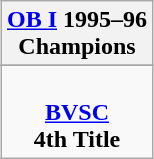<table class="wikitable" style="text-align: center; margin: 0 auto;">
<tr>
<th><a href='#'>OB I</a> 1995–96<br>Champions</th>
</tr>
<tr>
</tr>
<tr>
<td> <br><strong><a href='#'>BVSC</a></strong><br><strong>4th Title</strong></td>
</tr>
</table>
